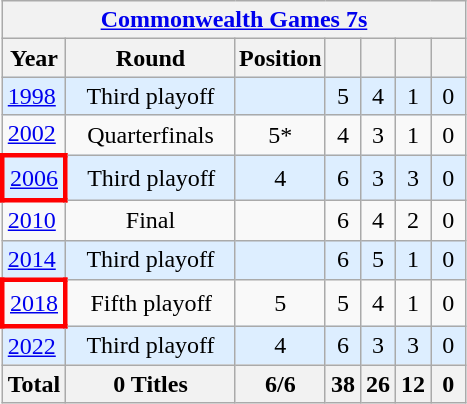<table class="wikitable" style="text-align: center;">
<tr>
<th colspan=10><a href='#'>Commonwealth Games 7s</a></th>
</tr>
<tr>
<th>Year</th>
<th style="width:6.6em;">Round</th>
<th style="padding:2px;">Position</th>
<th style="width:1em;"></th>
<th style="width:1em;"></th>
<th style="width:1em;"></th>
<th style="width:1em;"></th>
</tr>
<tr bgcolor=#def>
<td align=left> <a href='#'>1998</a></td>
<td>Third playoff</td>
<td></td>
<td>5</td>
<td>4</td>
<td>1</td>
<td>0</td>
</tr>
<tr>
<td align=left> <a href='#'>2002</a></td>
<td>Quarterfinals</td>
<td>5*</td>
<td>4</td>
<td>3</td>
<td>1</td>
<td>0</td>
</tr>
<tr bgcolor=#def style="line-height:133%;">
<td style="border: 3px solid red"> <a href='#'>2006</a></td>
<td>Third playoff</td>
<td>4</td>
<td>6</td>
<td>3</td>
<td>3</td>
<td>0</td>
</tr>
<tr>
<td align=left> <a href='#'>2010</a></td>
<td>Final</td>
<td></td>
<td>6</td>
<td>4</td>
<td>2</td>
<td>0</td>
</tr>
<tr bgcolor=#def>
<td align=left> <a href='#'>2014</a></td>
<td>Third playoff</td>
<td></td>
<td>6</td>
<td>5</td>
<td>1</td>
<td>0</td>
</tr>
<tr style="line-height:133%;">
<td style="border: 3px solid red"> <a href='#'>2018</a></td>
<td>Fifth playoff</td>
<td>5</td>
<td>5</td>
<td>4</td>
<td>1</td>
<td>0</td>
</tr>
<tr bgcolor=#def>
<td align=left> <a href='#'>2022</a></td>
<td>Third playoff</td>
<td>4</td>
<td>6</td>
<td>3</td>
<td>3</td>
<td>0</td>
</tr>
<tr>
<th>Total</th>
<th>0 Titles</th>
<th>6/6</th>
<th>38</th>
<th>26</th>
<th>12</th>
<th>0</th>
</tr>
</table>
